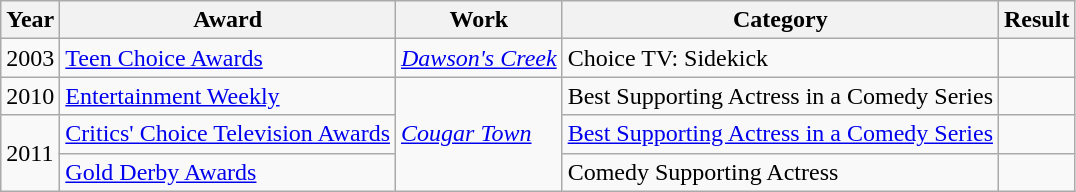<table class="wikitable sortable">
<tr>
<th>Year</th>
<th>Award</th>
<th>Work</th>
<th>Category</th>
<th>Result</th>
</tr>
<tr>
<td>2003</td>
<td><a href='#'>Teen Choice Awards</a></td>
<td><em><a href='#'>Dawson's Creek</a></em></td>
<td>Choice TV: Sidekick</td>
<td></td>
</tr>
<tr>
<td>2010</td>
<td><a href='#'>Entertainment Weekly</a></td>
<td rowspan="3"><em><a href='#'>Cougar Town</a></em></td>
<td>Best Supporting Actress in a Comedy Series</td>
<td></td>
</tr>
<tr>
<td rowspan="2">2011</td>
<td><a href='#'>Critics' Choice Television Awards</a></td>
<td><a href='#'>Best Supporting Actress in a Comedy Series</a></td>
<td></td>
</tr>
<tr>
<td><a href='#'>Gold Derby Awards</a></td>
<td>Comedy Supporting Actress</td>
<td></td>
</tr>
</table>
